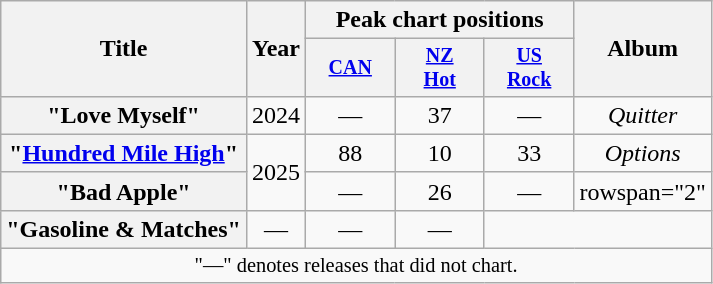<table class="wikitable plainrowheaders" style="text-align:center;">
<tr>
<th scope="col" rowspan="2">Title</th>
<th scope="col" rowspan="2">Year</th>
<th scope="col" colspan="3">Peak chart positions</th>
<th scope="col" rowspan="2">Album</th>
</tr>
<tr style="font-size:smaller;">
<th scope="col" style="width:4em;"><a href='#'>CAN</a><br></th>
<th scope="col" style="width:4em;"><a href='#'>NZ<br>Hot</a><br></th>
<th scope="col" style="width:4em;"><a href='#'>US<br>Rock</a><br></th>
</tr>
<tr>
<th scope="row">"Love Myself"</th>
<td>2024</td>
<td>—</td>
<td>37</td>
<td>—</td>
<td><em>Quitter</em></td>
</tr>
<tr>
<th scope="row">"<a href='#'>Hundred Mile High</a>"</th>
<td rowspan="2">2025</td>
<td>88</td>
<td>10</td>
<td>33</td>
<td><em>Options</em></td>
</tr>
<tr>
<th scope="row">"Bad Apple"</th>
<td>—</td>
<td>26</td>
<td>—</td>
<td>rowspan="2" </td>
</tr>
<tr>
<th scope="row">"Gasoline & Matches"</th>
<td>—</td>
<td>—</td>
<td>—</td>
</tr>
<tr>
<td colspan="6" style="font-size:85%">"—" denotes releases that did not chart.</td>
</tr>
</table>
